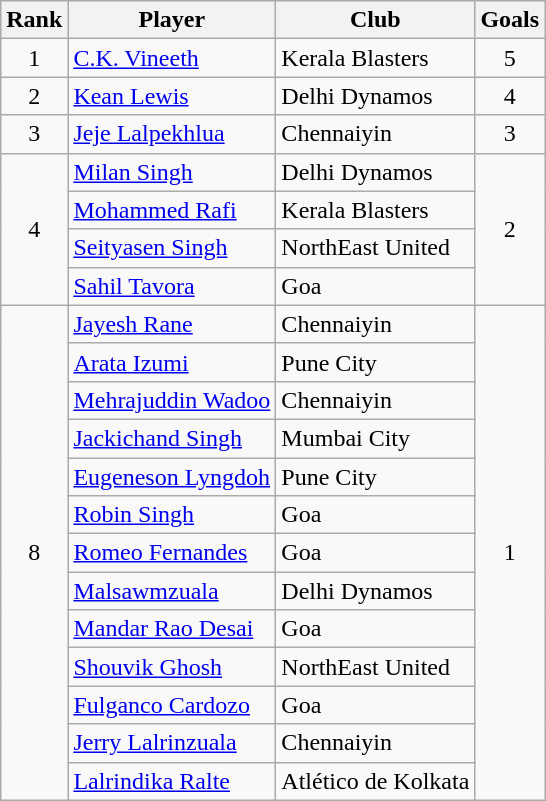<table class="wikitable" style="text-align:center">
<tr>
<th>Rank</th>
<th>Player</th>
<th>Club</th>
<th>Goals</th>
</tr>
<tr>
<td rowspan="1">1</td>
<td align="left"><a href='#'>C.K. Vineeth</a></td>
<td align="left">Kerala Blasters</td>
<td rowspan="1">5</td>
</tr>
<tr>
<td rowspan="1">2</td>
<td align="left"><a href='#'>Kean Lewis</a></td>
<td align="left">Delhi Dynamos</td>
<td rowspan="1">4</td>
</tr>
<tr>
<td rowspan="1">3</td>
<td align="left"><a href='#'>Jeje Lalpekhlua</a></td>
<td align="left">Chennaiyin</td>
<td rowspan="1">3</td>
</tr>
<tr>
<td rowspan="4">4</td>
<td align="left"><a href='#'>Milan Singh</a></td>
<td align="left">Delhi Dynamos</td>
<td rowspan="4">2</td>
</tr>
<tr>
<td align="left"><a href='#'>Mohammed Rafi</a></td>
<td align="left">Kerala Blasters</td>
</tr>
<tr>
<td align="left"><a href='#'>Seityasen Singh</a></td>
<td align="left">NorthEast United</td>
</tr>
<tr>
<td align="left"><a href='#'>Sahil Tavora</a></td>
<td align="left">Goa</td>
</tr>
<tr>
<td rowspan="13">8</td>
<td align="left"><a href='#'>Jayesh Rane</a></td>
<td align="left">Chennaiyin</td>
<td rowspan="13">1</td>
</tr>
<tr>
<td align="left"><a href='#'>Arata Izumi</a></td>
<td align="left">Pune City</td>
</tr>
<tr>
<td align="left"><a href='#'>Mehrajuddin Wadoo</a></td>
<td align="left">Chennaiyin</td>
</tr>
<tr>
<td align="left"><a href='#'>Jackichand Singh</a></td>
<td align="left">Mumbai City</td>
</tr>
<tr>
<td align="left"><a href='#'>Eugeneson Lyngdoh</a></td>
<td align="left">Pune City</td>
</tr>
<tr>
<td align="left"><a href='#'>Robin Singh</a></td>
<td align="left">Goa</td>
</tr>
<tr>
<td align="left"><a href='#'>Romeo Fernandes</a></td>
<td align="left">Goa</td>
</tr>
<tr>
<td align="left"><a href='#'>Malsawmzuala</a></td>
<td align="left">Delhi Dynamos</td>
</tr>
<tr>
<td align="left"><a href='#'>Mandar Rao Desai</a></td>
<td align="left">Goa</td>
</tr>
<tr>
<td align="left"><a href='#'>Shouvik Ghosh</a></td>
<td align="left">NorthEast United</td>
</tr>
<tr>
<td align="left"><a href='#'>Fulganco Cardozo</a></td>
<td align="left">Goa</td>
</tr>
<tr>
<td align="left"><a href='#'>Jerry Lalrinzuala</a></td>
<td align="left">Chennaiyin</td>
</tr>
<tr>
<td align="left"><a href='#'>Lalrindika Ralte</a></td>
<td align="left">Atlético de Kolkata</td>
</tr>
</table>
